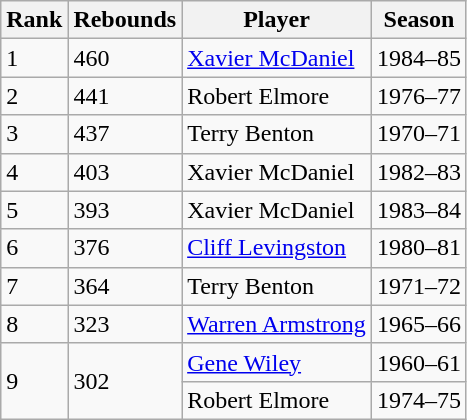<table class="wikitable">
<tr>
<th>Rank</th>
<th>Rebounds</th>
<th>Player</th>
<th>Season</th>
</tr>
<tr>
<td>1</td>
<td>460</td>
<td><a href='#'>Xavier McDaniel</a></td>
<td>1984–85</td>
</tr>
<tr>
<td>2</td>
<td>441</td>
<td>Robert Elmore</td>
<td>1976–77</td>
</tr>
<tr>
<td>3</td>
<td>437</td>
<td>Terry Benton</td>
<td>1970–71</td>
</tr>
<tr>
<td>4</td>
<td>403</td>
<td>Xavier McDaniel</td>
<td>1982–83</td>
</tr>
<tr>
<td>5</td>
<td>393</td>
<td>Xavier McDaniel</td>
<td>1983–84</td>
</tr>
<tr>
<td>6</td>
<td>376</td>
<td><a href='#'>Cliff Levingston</a></td>
<td>1980–81</td>
</tr>
<tr>
<td>7</td>
<td>364</td>
<td>Terry Benton</td>
<td>1971–72</td>
</tr>
<tr>
<td>8</td>
<td>323</td>
<td><a href='#'>Warren Armstrong</a></td>
<td>1965–66</td>
</tr>
<tr>
<td rowspan=2>9</td>
<td rowspan=2>302</td>
<td><a href='#'>Gene Wiley</a></td>
<td>1960–61</td>
</tr>
<tr>
<td>Robert Elmore</td>
<td>1974–75</td>
</tr>
</table>
